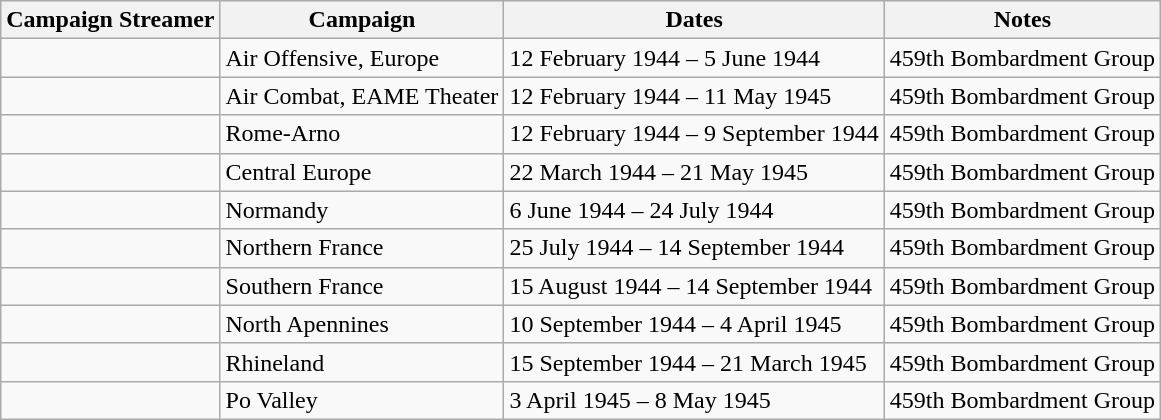<table class="wikitable">
<tr style="background:#efefef;">
<th>Campaign Streamer</th>
<th>Campaign</th>
<th>Dates</th>
<th>Notes</th>
</tr>
<tr>
<td></td>
<td>Air Offensive, Europe</td>
<td>12 February 1944 – 5 June 1944</td>
<td>459th Bombardment Group</td>
</tr>
<tr>
<td></td>
<td>Air Combat, EAME Theater</td>
<td>12 February 1944 – 11 May 1945</td>
<td>459th Bombardment Group</td>
</tr>
<tr>
<td></td>
<td>Rome-Arno</td>
<td>12 February 1944 – 9 September 1944</td>
<td>459th Bombardment Group</td>
</tr>
<tr>
<td></td>
<td>Central Europe</td>
<td>22 March 1944 – 21 May 1945</td>
<td>459th Bombardment Group</td>
</tr>
<tr>
<td></td>
<td>Normandy</td>
<td>6 June 1944 – 24 July 1944</td>
<td>459th Bombardment Group</td>
</tr>
<tr>
<td></td>
<td>Northern France</td>
<td>25 July 1944 – 14 September 1944</td>
<td>459th Bombardment Group</td>
</tr>
<tr>
<td></td>
<td>Southern France</td>
<td>15 August 1944 – 14 September 1944</td>
<td>459th Bombardment Group</td>
</tr>
<tr>
<td></td>
<td>North Apennines</td>
<td>10 September 1944 – 4 April 1945</td>
<td>459th Bombardment Group</td>
</tr>
<tr>
<td></td>
<td>Rhineland</td>
<td>15 September 1944 – 21 March 1945</td>
<td>459th Bombardment Group</td>
</tr>
<tr>
<td></td>
<td>Po Valley</td>
<td>3 April 1945 – 8 May 1945</td>
<td>459th Bombardment Group</td>
</tr>
</table>
